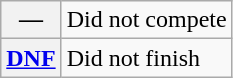<table class="wikitable">
<tr>
<th scope="row">—</th>
<td>Did not compete</td>
</tr>
<tr>
<th scope="row"><a href='#'>DNF</a></th>
<td>Did not finish</td>
</tr>
</table>
